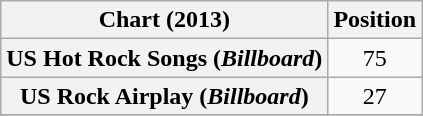<table class="wikitable plainrowheaders sortable">
<tr>
<th>Chart (2013)</th>
<th>Position</th>
</tr>
<tr>
<th scope="row">US Hot Rock Songs (<em>Billboard</em>)</th>
<td style="text-align:center;">75</td>
</tr>
<tr>
<th scope="row">US Rock Airplay (<em>Billboard</em>)</th>
<td style="text-align:center;">27</td>
</tr>
<tr>
</tr>
</table>
